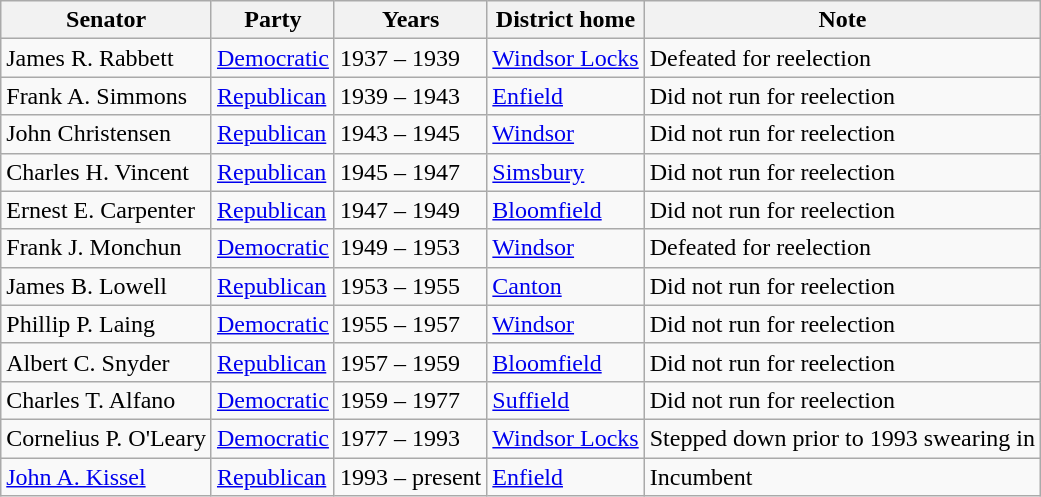<table class=wikitable>
<tr valign=bottom>
<th>Senator</th>
<th>Party</th>
<th>Years</th>
<th>District home</th>
<th>Note</th>
</tr>
<tr>
<td>James R. Rabbett</td>
<td><a href='#'>Democratic</a></td>
<td>1937 – 1939</td>
<td><a href='#'>Windsor Locks</a></td>
<td>Defeated for reelection</td>
</tr>
<tr>
<td>Frank A. Simmons</td>
<td><a href='#'>Republican</a></td>
<td>1939 – 1943</td>
<td><a href='#'>Enfield</a></td>
<td>Did not run for reelection</td>
</tr>
<tr>
<td>John Christensen</td>
<td><a href='#'>Republican</a></td>
<td>1943 – 1945</td>
<td><a href='#'>Windsor</a></td>
<td>Did not run for reelection</td>
</tr>
<tr>
<td>Charles H. Vincent</td>
<td><a href='#'>Republican</a></td>
<td>1945 – 1947</td>
<td><a href='#'>Simsbury</a></td>
<td>Did not run for reelection</td>
</tr>
<tr>
<td>Ernest E. Carpenter</td>
<td><a href='#'>Republican</a></td>
<td>1947 – 1949</td>
<td><a href='#'>Bloomfield</a></td>
<td>Did not run for reelection</td>
</tr>
<tr>
<td>Frank J. Monchun</td>
<td><a href='#'>Democratic</a></td>
<td>1949 – 1953</td>
<td><a href='#'>Windsor</a></td>
<td>Defeated for reelection</td>
</tr>
<tr>
<td>James B. Lowell</td>
<td><a href='#'>Republican</a></td>
<td>1953 – 1955</td>
<td><a href='#'>Canton</a></td>
<td>Did not run for reelection</td>
</tr>
<tr>
<td>Phillip P. Laing</td>
<td><a href='#'>Democratic</a></td>
<td>1955 – 1957</td>
<td><a href='#'>Windsor</a></td>
<td>Did not run for reelection</td>
</tr>
<tr>
<td>Albert C. Snyder</td>
<td><a href='#'>Republican</a></td>
<td>1957 – 1959</td>
<td><a href='#'>Bloomfield</a></td>
<td>Did not run for reelection</td>
</tr>
<tr>
<td>Charles T. Alfano</td>
<td><a href='#'>Democratic</a></td>
<td>1959 – 1977</td>
<td><a href='#'>Suffield</a></td>
<td>Did not run for reelection</td>
</tr>
<tr>
<td>Cornelius P. O'Leary</td>
<td><a href='#'>Democratic</a></td>
<td>1977 – 1993</td>
<td><a href='#'>Windsor Locks</a></td>
<td>Stepped down prior to 1993 swearing in</td>
</tr>
<tr>
<td><a href='#'>John A. Kissel</a></td>
<td><a href='#'>Republican</a></td>
<td>1993 – present</td>
<td><a href='#'>Enfield</a></td>
<td>Incumbent</td>
</tr>
</table>
